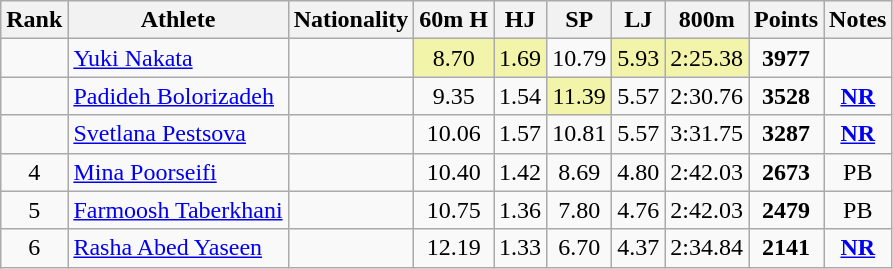<table class="wikitable sortable" style=" text-align:center">
<tr>
<th>Rank</th>
<th>Athlete</th>
<th>Nationality</th>
<th>60m H</th>
<th>HJ</th>
<th>SP</th>
<th>LJ</th>
<th>800m</th>
<th>Points</th>
<th>Notes</th>
</tr>
<tr>
<td></td>
<td style="text-align:left;"><a href='#'>Yuki Nakata</a></td>
<td style="text-align:left;"></td>
<td bgcolor=#F2F5A9>8.70</td>
<td bgcolor=#F2F5A9>1.69</td>
<td>10.79</td>
<td bgcolor=#F2F5A9>5.93</td>
<td bgcolor=#F2F5A9>2:25.38</td>
<td><strong>3977</strong></td>
<td></td>
</tr>
<tr>
<td></td>
<td style="text-align:left;"><a href='#'>Padideh Bolorizadeh</a></td>
<td style="text-align:left;"></td>
<td>9.35</td>
<td>1.54</td>
<td bgcolor=#F2F5A9>11.39</td>
<td>5.57</td>
<td>2:30.76</td>
<td><strong>3528</strong></td>
<td><strong><a href='#'>NR</a></strong></td>
</tr>
<tr>
<td></td>
<td style="text-align:left;"><a href='#'>Svetlana Pestsova</a></td>
<td style="text-align:left;"></td>
<td>10.06</td>
<td>1.57</td>
<td>10.81</td>
<td>5.57</td>
<td>3:31.75</td>
<td><strong>3287</strong></td>
<td><strong><a href='#'>NR</a></strong></td>
</tr>
<tr>
<td>4</td>
<td style="text-align:left;"><a href='#'>Mina Poorseifi</a></td>
<td style="text-align:left;"></td>
<td>10.40</td>
<td>1.42</td>
<td>8.69</td>
<td>4.80</td>
<td>2:42.03</td>
<td><strong>2673</strong></td>
<td>PB</td>
</tr>
<tr>
<td>5</td>
<td style="text-align:left;"><a href='#'>Farmoosh Taberkhani</a></td>
<td style="text-align:left;"></td>
<td>10.75</td>
<td>1.36</td>
<td>7.80</td>
<td>4.76</td>
<td>2:42.03</td>
<td><strong>2479</strong></td>
<td>PB</td>
</tr>
<tr>
<td>6</td>
<td style="text-align:left;"><a href='#'>Rasha Abed Yaseen</a></td>
<td style="text-align:left;"></td>
<td>12.19</td>
<td>1.33</td>
<td>6.70</td>
<td>4.37</td>
<td>2:34.84</td>
<td><strong>2141</strong></td>
<td><strong><a href='#'>NR</a></strong></td>
</tr>
</table>
